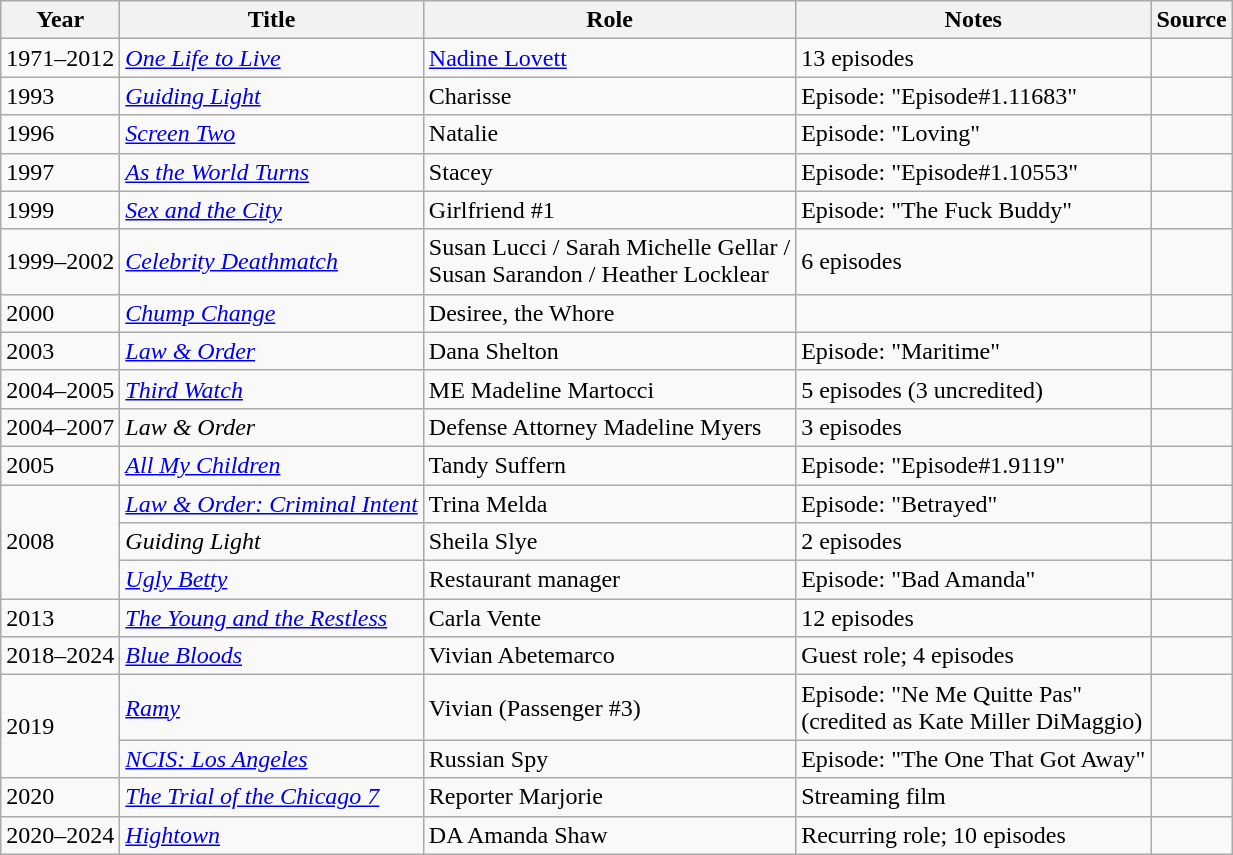<table class="wikitable">
<tr>
<th>Year</th>
<th>Title</th>
<th>Role</th>
<th>Notes</th>
<th>Source</th>
</tr>
<tr>
<td>1971–2012</td>
<td><em><a href='#'>One Life to Live</a></em></td>
<td><a href='#'>Nadine Lovett</a></td>
<td>13 episodes</td>
<td></td>
</tr>
<tr>
<td>1993</td>
<td><em><a href='#'>Guiding Light</a></em></td>
<td>Charisse</td>
<td>Episode: "Episode#1.11683"</td>
<td></td>
</tr>
<tr>
<td>1996</td>
<td><em><a href='#'>Screen Two</a></em></td>
<td>Natalie</td>
<td>Episode: "Loving"</td>
<td></td>
</tr>
<tr>
<td>1997</td>
<td><em><a href='#'>As the World Turns</a></em></td>
<td>Stacey</td>
<td>Episode: "Episode#1.10553"</td>
<td></td>
</tr>
<tr>
<td>1999</td>
<td><em><a href='#'>Sex and the City</a></em></td>
<td>Girlfriend #1</td>
<td>Episode: "The Fuck Buddy"</td>
<td></td>
</tr>
<tr>
<td>1999–2002</td>
<td><em><a href='#'>Celebrity Deathmatch</a></em></td>
<td>Susan Lucci / Sarah Michelle Gellar /<br> Susan Sarandon / Heather Locklear</td>
<td>6 episodes</td>
<td></td>
</tr>
<tr>
<td>2000</td>
<td><em><a href='#'>Chump Change</a></em></td>
<td>Desiree, the Whore</td>
<td></td>
<td></td>
</tr>
<tr>
<td>2003</td>
<td><em><a href='#'>Law & Order</a></em></td>
<td>Dana Shelton</td>
<td>Episode: "Maritime"</td>
<td></td>
</tr>
<tr>
<td>2004–2005</td>
<td><em><a href='#'>Third Watch</a></em></td>
<td>ME Madeline Martocci</td>
<td>5 episodes (3 uncredited)</td>
<td></td>
</tr>
<tr>
<td>2004–2007</td>
<td><em>Law & Order</em></td>
<td>Defense Attorney Madeline Myers</td>
<td>3 episodes</td>
<td></td>
</tr>
<tr>
<td>2005</td>
<td><em><a href='#'>All My Children</a></em></td>
<td>Tandy Suffern</td>
<td>Episode: "Episode#1.9119"</td>
<td></td>
</tr>
<tr>
<td rowspan=3>2008</td>
<td><em><a href='#'>Law & Order: Criminal Intent</a></em></td>
<td>Trina Melda</td>
<td>Episode: "Betrayed"</td>
<td></td>
</tr>
<tr>
<td><em>Guiding Light</em></td>
<td>Sheila Slye</td>
<td>2 episodes</td>
<td></td>
</tr>
<tr>
<td><em><a href='#'>Ugly Betty</a></em></td>
<td>Restaurant manager</td>
<td>Episode: "Bad Amanda"</td>
<td></td>
</tr>
<tr>
<td>2013</td>
<td><em><a href='#'>The Young and the Restless</a></em></td>
<td>Carla Vente</td>
<td>12 episodes</td>
<td></td>
</tr>
<tr>
<td>2018–2024</td>
<td><em><a href='#'>Blue Bloods</a></em></td>
<td>Vivian Abetemarco</td>
<td>Guest role; 4 episodes</td>
<td></td>
</tr>
<tr>
<td rowspan=2>2019</td>
<td><em><a href='#'>Ramy</a></em></td>
<td>Vivian (Passenger #3)</td>
<td>Episode: "Ne Me Quitte Pas"<br>(credited as Kate Miller DiMaggio)</td>
<td></td>
</tr>
<tr>
<td><em><a href='#'>NCIS: Los Angeles</a></em></td>
<td>Russian Spy</td>
<td>Episode: "The One That Got Away"</td>
<td></td>
</tr>
<tr>
<td>2020</td>
<td><em><a href='#'>The Trial of the Chicago 7</a></em></td>
<td>Reporter Marjorie</td>
<td>Streaming film</td>
<td></td>
</tr>
<tr>
<td>2020–2024</td>
<td><em><a href='#'>Hightown</a></em></td>
<td>DA Amanda Shaw</td>
<td>Recurring role; 10 episodes</td>
<td></td>
</tr>
</table>
